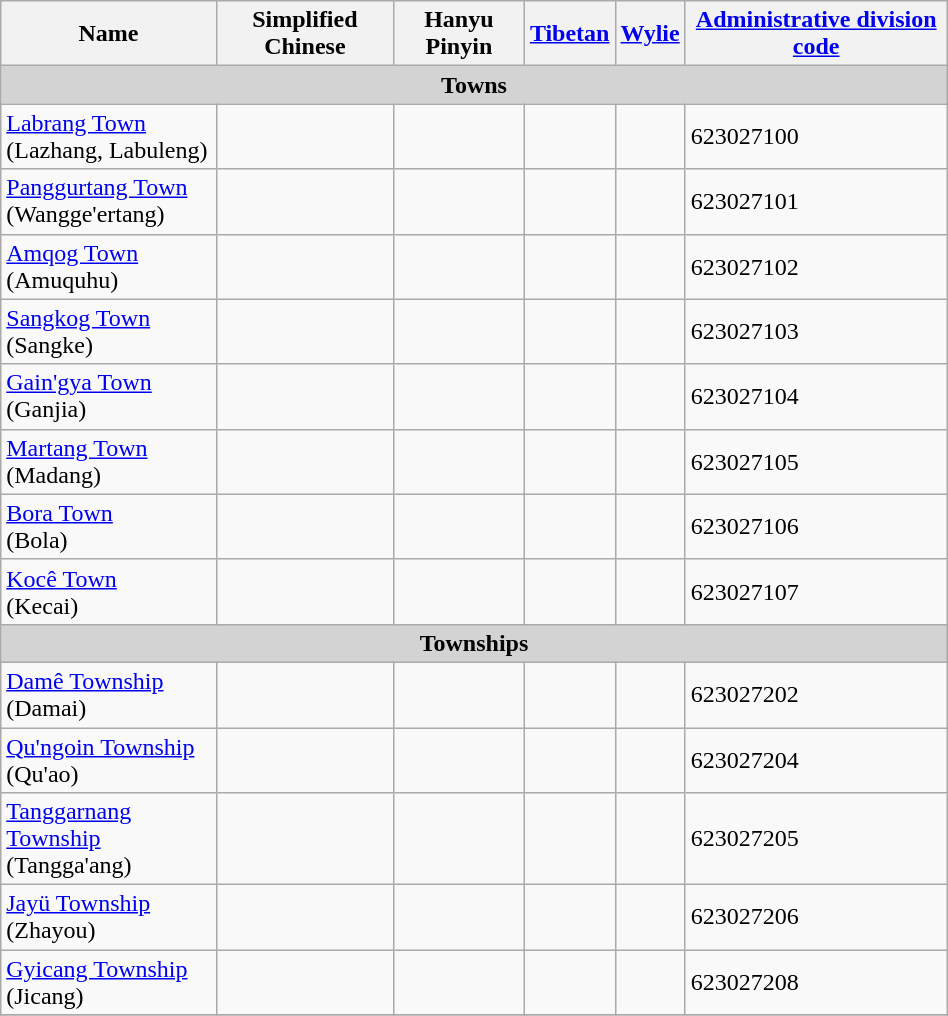<table class="wikitable" align="center" style="width:50%; border="1">
<tr>
<th>Name</th>
<th>Simplified Chinese</th>
<th>Hanyu Pinyin</th>
<th><a href='#'>Tibetan</a></th>
<th><a href='#'>Wylie</a></th>
<th><a href='#'>Administrative division code</a></th>
</tr>
<tr>
<td colspan="7"  style="text-align:center; background:#d3d3d3;"><strong>Towns</strong></td>
</tr>
<tr --------->
<td><a href='#'>Labrang Town</a><br>(Lazhang, Labuleng)</td>
<td></td>
<td></td>
<td></td>
<td></td>
<td>623027100</td>
</tr>
<tr>
<td><a href='#'>Panggurtang Town</a><br>(Wangge'ertang)</td>
<td></td>
<td></td>
<td></td>
<td></td>
<td>623027101</td>
</tr>
<tr>
<td><a href='#'>Amqog Town</a><br>(Amuquhu)</td>
<td></td>
<td></td>
<td></td>
<td></td>
<td>623027102</td>
</tr>
<tr>
<td><a href='#'>Sangkog Town</a><br>(Sangke)</td>
<td></td>
<td></td>
<td></td>
<td></td>
<td>623027103</td>
</tr>
<tr>
<td><a href='#'>Gain'gya Town</a><br>(Ganjia)</td>
<td></td>
<td></td>
<td></td>
<td></td>
<td>623027104</td>
</tr>
<tr>
<td><a href='#'>Martang Town</a><br>(Madang)</td>
<td></td>
<td></td>
<td></td>
<td></td>
<td>623027105</td>
</tr>
<tr>
<td><a href='#'>Bora Town</a><br>(Bola)</td>
<td></td>
<td></td>
<td></td>
<td></td>
<td>623027106</td>
</tr>
<tr>
<td><a href='#'>Kocê Town</a><br>(Kecai)</td>
<td></td>
<td></td>
<td></td>
<td></td>
<td>623027107</td>
</tr>
<tr>
<td colspan="7"  style="text-align:center; background:#d3d3d3;"><strong>Townships</strong></td>
</tr>
<tr --------->
<td><a href='#'>Damê Township</a><br>(Damai)</td>
<td></td>
<td></td>
<td></td>
<td></td>
<td>623027202</td>
</tr>
<tr>
<td><a href='#'>Qu'ngoin Township</a><br>(Qu'ao)</td>
<td></td>
<td></td>
<td></td>
<td></td>
<td>623027204</td>
</tr>
<tr>
<td><a href='#'>Tanggarnang Township</a><br>(Tangga'ang)</td>
<td></td>
<td></td>
<td></td>
<td></td>
<td>623027205</td>
</tr>
<tr>
<td><a href='#'>Jayü Township</a><br>(Zhayou)</td>
<td></td>
<td></td>
<td></td>
<td></td>
<td>623027206</td>
</tr>
<tr>
<td><a href='#'>Gyicang Township</a><br>(Jicang)</td>
<td></td>
<td></td>
<td></td>
<td></td>
<td>623027208</td>
</tr>
<tr>
</tr>
</table>
